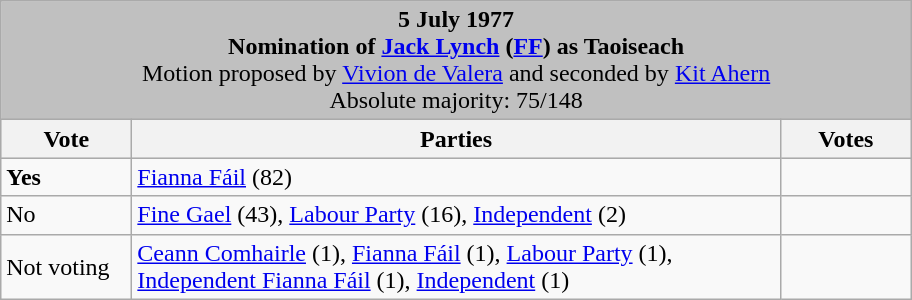<table class="wikitable">
<tr>
<td colspan="3" bgcolor="#C0C0C0" align="center"><strong>5 July 1977<br>Nomination of <a href='#'>Jack Lynch</a> (<a href='#'>FF</a>) as Taoiseach</strong><br>Motion proposed by <a href='#'>Vivion de Valera</a> and seconded by <a href='#'>Kit Ahern</a><br>Absolute majority: 75/148</td>
</tr>
<tr bgcolor="#D8D8D8">
<th width=80px>Vote</th>
<th width=425px>Parties</th>
<th width=80px>Votes</th>
</tr>
<tr>
<td> <strong>Yes</strong></td>
<td><a href='#'>Fianna Fáil</a> (82)</td>
<td></td>
</tr>
<tr>
<td>No</td>
<td><a href='#'>Fine Gael</a> (43), <a href='#'>Labour Party</a> (16), <a href='#'>Independent</a> (2)</td>
<td></td>
</tr>
<tr>
<td>Not voting</td>
<td><a href='#'>Ceann Comhairle</a> (1), <a href='#'>Fianna Fáil</a> (1), <a href='#'>Labour Party</a> (1), <a href='#'>Independent Fianna Fáil</a> (1), <a href='#'>Independent</a> (1)</td>
<td></td>
</tr>
</table>
